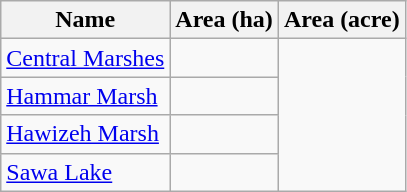<table class="wikitable sortable">
<tr>
<th scope="col" align=left>Name</th>
<th scope="col">Area (ha)</th>
<th scope="col">Area (acre)</th>
</tr>
<tr ---->
<td><a href='#'>Central Marshes</a></td>
<td></td>
</tr>
<tr ---->
<td><a href='#'>Hammar Marsh</a></td>
<td></td>
</tr>
<tr ---->
<td><a href='#'>Hawizeh Marsh</a></td>
<td></td>
</tr>
<tr ---->
<td><a href='#'>Sawa Lake</a></td>
<td></td>
</tr>
</table>
